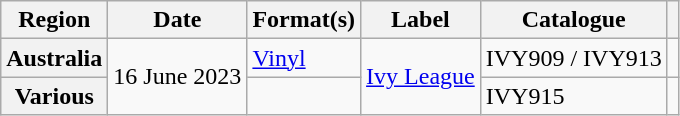<table class="wikitable plainrowheaders">
<tr>
<th scope="col">Region</th>
<th scope="col">Date</th>
<th scope="col">Format(s)</th>
<th scope="col">Label</th>
<th scope="col">Catalogue</th>
<th scope="col"></th>
</tr>
<tr>
<th scope="row">Australia</th>
<td rowspan="2">16 June 2023</td>
<td><a href='#'>Vinyl</a></td>
<td rowspan="2"><a href='#'>Ivy League</a></td>
<td>IVY909 / IVY913</td>
<td></td>
</tr>
<tr>
<th scope="row">Various</th>
<td></td>
<td>IVY915</td>
<td></td>
</tr>
</table>
